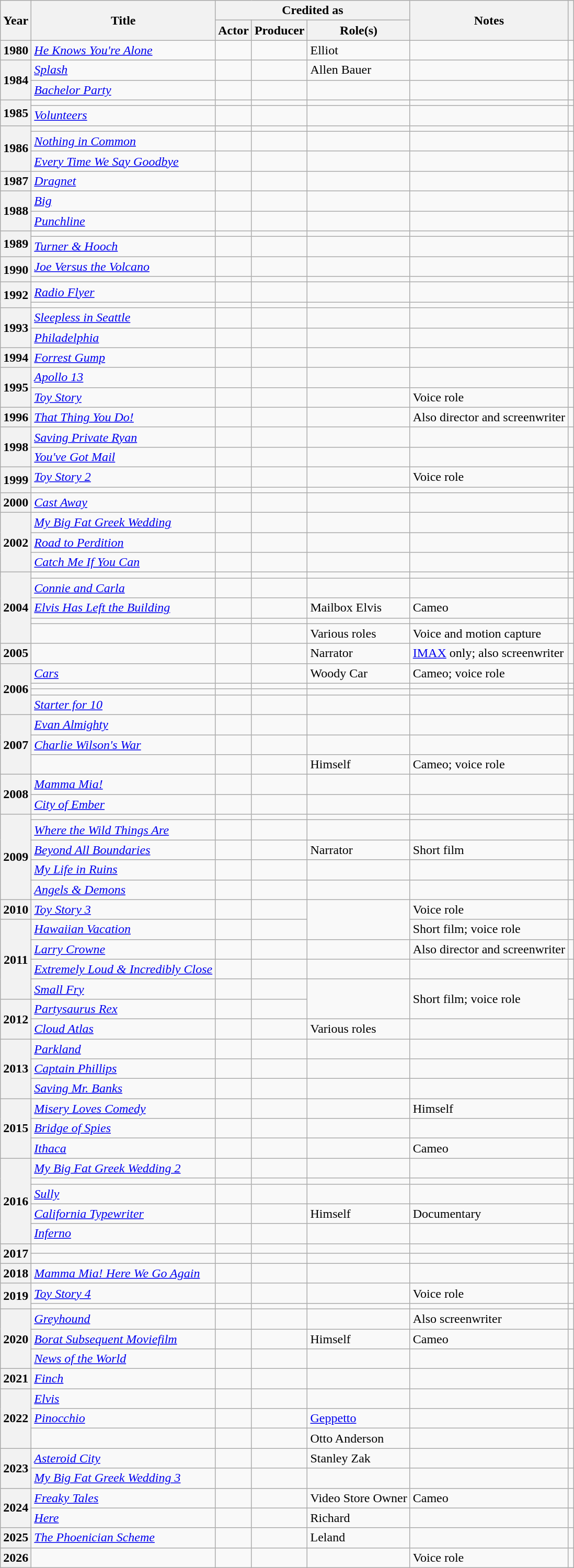<table class="wikitable sortable plainrowheaders">
<tr>
<th rowspan="2" scope="col">Year</th>
<th rowspan="2" scope="col">Title</th>
<th colspan="3" scope="col">Credited as</th>
<th rowspan="2" scope="col" class="unsortable">Notes</th>
<th rowspan="2" scope="col" class="unsortable"></th>
</tr>
<tr>
<th scope="col">Actor</th>
<th scope="col">Producer</th>
<th scope="col">Role(s)</th>
</tr>
<tr>
<th scope="row">1980</th>
<td><em><a href='#'>He Knows You're Alone</a></em></td>
<td></td>
<td></td>
<td>Elliot</td>
<td></td>
<td style="text-align:center;"></td>
</tr>
<tr>
<th scope="row" rowspan=2>1984</th>
<td><em><a href='#'>Splash</a></em></td>
<td></td>
<td></td>
<td>Allen Bauer</td>
<td></td>
<td style="text-align:center;"></td>
</tr>
<tr>
<td><em><a href='#'>Bachelor Party</a></em></td>
<td></td>
<td></td>
<td></td>
<td></td>
<td style="text-align:center;"></td>
</tr>
<tr>
<th scope="row" rowspan=2>1985</th>
<td><em></em></td>
<td></td>
<td></td>
<td></td>
<td></td>
<td style="text-align:center;"></td>
</tr>
<tr>
<td><em><a href='#'>Volunteers</a></em></td>
<td></td>
<td></td>
<td></td>
<td></td>
<td style="text-align:center;"></td>
</tr>
<tr>
<th scope="row" rowspan=3>1986</th>
<td><em></em></td>
<td></td>
<td></td>
<td></td>
<td></td>
<td style="text-align:center;"></td>
</tr>
<tr>
<td><em><a href='#'>Nothing in Common</a></em></td>
<td></td>
<td></td>
<td></td>
<td></td>
<td style="text-align:center;"></td>
</tr>
<tr>
<td><em><a href='#'>Every Time We Say Goodbye</a></em></td>
<td></td>
<td></td>
<td></td>
<td></td>
<td style="text-align:center;"></td>
</tr>
<tr>
<th scope="row">1987</th>
<td><em><a href='#'>Dragnet</a></em></td>
<td></td>
<td></td>
<td></td>
<td></td>
<td style="text-align:center;"></td>
</tr>
<tr>
<th scope="row" rowspan=2>1988</th>
<td><em><a href='#'>Big</a></em></td>
<td></td>
<td></td>
<td></td>
<td></td>
<td style="text-align:center;"></td>
</tr>
<tr>
<td><em><a href='#'>Punchline</a></em></td>
<td></td>
<td></td>
<td></td>
<td></td>
<td style="text-align:center;"></td>
</tr>
<tr>
<th scope="row" rowspan=2>1989</th>
<td><em></em></td>
<td></td>
<td></td>
<td></td>
<td></td>
<td style="text-align:center;"></td>
</tr>
<tr>
<td><em><a href='#'>Turner & Hooch</a></em></td>
<td></td>
<td></td>
<td></td>
<td></td>
<td style="text-align:center;"></td>
</tr>
<tr>
<th scope="row" rowspan=2>1990</th>
<td><em><a href='#'>Joe Versus the Volcano</a></em></td>
<td></td>
<td></td>
<td></td>
<td></td>
<td style="text-align:center;"></td>
</tr>
<tr>
<td><em></em></td>
<td></td>
<td></td>
<td></td>
<td></td>
<td style="text-align:center;"></td>
</tr>
<tr>
<th scope="row" rowspan=2>1992</th>
<td><em><a href='#'>Radio Flyer</a></em></td>
<td></td>
<td></td>
<td></td>
<td></td>
<td style="text-align:center;"></td>
</tr>
<tr>
<td><em></em></td>
<td></td>
<td></td>
<td></td>
<td></td>
<td style="text-align:center;"></td>
</tr>
<tr>
<th scope="row" rowspan=2>1993</th>
<td><em><a href='#'>Sleepless in Seattle</a></em></td>
<td></td>
<td></td>
<td></td>
<td></td>
<td style="text-align:center;"></td>
</tr>
<tr>
<td><em><a href='#'>Philadelphia</a></em></td>
<td></td>
<td></td>
<td></td>
<td></td>
<td style="text-align:center;"></td>
</tr>
<tr>
<th scope="row">1994</th>
<td><em><a href='#'>Forrest Gump</a></em></td>
<td></td>
<td></td>
<td></td>
<td></td>
<td style="text-align:center;"></td>
</tr>
<tr>
<th scope="row" rowspan=2>1995</th>
<td><em><a href='#'>Apollo 13</a></em></td>
<td></td>
<td></td>
<td></td>
<td></td>
<td style="text-align:center;"></td>
</tr>
<tr>
<td><em><a href='#'>Toy Story</a></em></td>
<td></td>
<td></td>
<td></td>
<td>Voice role</td>
<td style="text-align:center;"></td>
</tr>
<tr>
<th scope="row">1996</th>
<td><em><a href='#'>That Thing You Do!</a></em></td>
<td></td>
<td></td>
<td></td>
<td>Also director and screenwriter</td>
<td style="text-align:center;"></td>
</tr>
<tr>
<th scope="row" rowspan=2>1998</th>
<td><em><a href='#'>Saving Private Ryan</a></em></td>
<td></td>
<td></td>
<td></td>
<td></td>
<td style="text-align:center;"></td>
</tr>
<tr>
<td><em><a href='#'>You've Got Mail</a></em></td>
<td></td>
<td></td>
<td></td>
<td></td>
<td style="text-align:center;"></td>
</tr>
<tr>
<th scope="row" rowspan=2>1999</th>
<td><em><a href='#'>Toy Story 2</a></em></td>
<td></td>
<td></td>
<td></td>
<td>Voice role</td>
<td style="text-align:center;"></td>
</tr>
<tr>
<td><em></em></td>
<td></td>
<td></td>
<td></td>
<td></td>
<td style="text-align:center;"></td>
</tr>
<tr>
<th scope="row">2000</th>
<td><em><a href='#'>Cast Away</a></em></td>
<td></td>
<td></td>
<td></td>
<td></td>
<td style="text-align:center;"></td>
</tr>
<tr>
<th scope="row" rowspan=3>2002</th>
<td><em><a href='#'>My Big Fat Greek Wedding</a></em></td>
<td></td>
<td></td>
<td></td>
<td></td>
<td style="text-align:center;"></td>
</tr>
<tr>
<td><em><a href='#'>Road to Perdition</a></em></td>
<td></td>
<td></td>
<td></td>
<td></td>
<td style="text-align:center;"></td>
</tr>
<tr>
<td><em><a href='#'>Catch Me If You Can</a></em></td>
<td></td>
<td></td>
<td></td>
<td></td>
<td style="text-align:center;"></td>
</tr>
<tr>
<th scope="row" rowspan=5>2004</th>
<td><em></em></td>
<td></td>
<td></td>
<td></td>
<td></td>
<td style="text-align:center;"></td>
</tr>
<tr>
<td><em><a href='#'>Connie and Carla</a></em></td>
<td></td>
<td></td>
<td></td>
<td></td>
<td style="text-align:center;"></td>
</tr>
<tr>
<td><em><a href='#'>Elvis Has Left the Building</a></em></td>
<td></td>
<td></td>
<td>Mailbox Elvis</td>
<td>Cameo</td>
<td style="text-align:center;"></td>
</tr>
<tr>
<td><em></em></td>
<td></td>
<td></td>
<td></td>
<td></td>
<td style="text-align:center;"></td>
</tr>
<tr>
<td><em></em></td>
<td></td>
<td></td>
<td>Various roles</td>
<td>Voice and motion capture</td>
<td style="text-align:center;"></td>
</tr>
<tr>
<th scope="row">2005</th>
<td><em></em></td>
<td></td>
<td></td>
<td>Narrator</td>
<td><a href='#'>IMAX</a> only; also screenwriter</td>
<td style="text-align:center;"></td>
</tr>
<tr>
<th scope="row" rowspan=4>2006</th>
<td><em><a href='#'>Cars</a></em></td>
<td></td>
<td></td>
<td>Woody Car</td>
<td>Cameo; voice role</td>
<td style="text-align:center;"></td>
</tr>
<tr>
<td><em></em></td>
<td></td>
<td></td>
<td></td>
<td></td>
<td style="text-align:center;"></td>
</tr>
<tr>
<td><em></em></td>
<td></td>
<td></td>
<td></td>
<td></td>
<td style="text-align:center;"></td>
</tr>
<tr>
<td><em><a href='#'>Starter for 10</a></em></td>
<td></td>
<td></td>
<td></td>
<td></td>
<td style="text-align:center;"></td>
</tr>
<tr>
<th scope="row" rowspan=3>2007</th>
<td><em><a href='#'>Evan Almighty</a></em></td>
<td></td>
<td></td>
<td></td>
<td></td>
<td style="text-align:center;"></td>
</tr>
<tr>
<td><em><a href='#'>Charlie Wilson's War</a></em></td>
<td></td>
<td></td>
<td></td>
<td></td>
<td style="text-align:center;"></td>
</tr>
<tr>
<td><em></em></td>
<td></td>
<td></td>
<td>Himself</td>
<td>Cameo; voice role</td>
<td style="text-align:center;"></td>
</tr>
<tr>
<th scope="row" rowspan=2>2008</th>
<td><em><a href='#'>Mamma Mia!</a></em></td>
<td></td>
<td></td>
<td></td>
<td></td>
<td style="text-align:center;"></td>
</tr>
<tr>
<td><em><a href='#'>City of Ember</a></em></td>
<td></td>
<td></td>
<td></td>
<td></td>
<td style="text-align:center;"></td>
</tr>
<tr>
<th scope="row" rowspan=5>2009</th>
<td><em></em></td>
<td></td>
<td></td>
<td></td>
<td></td>
<td style="text-align:center;"></td>
</tr>
<tr>
<td><em><a href='#'>Where the Wild Things Are</a></em></td>
<td></td>
<td></td>
<td></td>
<td></td>
<td style="text-align:center;"></td>
</tr>
<tr>
<td><em><a href='#'>Beyond All Boundaries</a></em></td>
<td></td>
<td></td>
<td>Narrator</td>
<td>Short film</td>
<td style="text-align:center;"></td>
</tr>
<tr>
<td><em><a href='#'>My Life in Ruins</a></em></td>
<td></td>
<td></td>
<td></td>
<td></td>
<td style="text-align:center;"></td>
</tr>
<tr>
<td><em><a href='#'>Angels & Demons</a></em></td>
<td></td>
<td></td>
<td></td>
<td></td>
<td style="text-align:center;"></td>
</tr>
<tr>
<th scope="row">2010</th>
<td><em><a href='#'>Toy Story 3</a></em></td>
<td></td>
<td></td>
<td rowspan="2"></td>
<td>Voice role</td>
<td style="text-align:center;"></td>
</tr>
<tr>
<th scope="row" rowspan=4>2011</th>
<td><em><a href='#'>Hawaiian Vacation</a></em></td>
<td></td>
<td></td>
<td>Short film; voice role</td>
<td style="text-align:center;"></td>
</tr>
<tr>
<td><em><a href='#'>Larry Crowne</a></em></td>
<td></td>
<td></td>
<td></td>
<td>Also director and screenwriter</td>
<td style="text-align:center;"></td>
</tr>
<tr>
<td><em><a href='#'>Extremely Loud & Incredibly Close</a></em></td>
<td></td>
<td></td>
<td></td>
<td></td>
<td style="text-align:center;"></td>
</tr>
<tr>
<td><em><a href='#'>Small Fry</a></em></td>
<td></td>
<td></td>
<td rowspan="2"></td>
<td rowspan="2">Short film; voice role</td>
<td style="text-align:center;"></td>
</tr>
<tr>
<th scope="row" rowspan=2>2012</th>
<td><em><a href='#'>Partysaurus Rex</a></em></td>
<td></td>
<td></td>
<td style="text-align:center;"></td>
</tr>
<tr>
<td><em><a href='#'>Cloud Atlas</a></em></td>
<td></td>
<td></td>
<td>Various roles</td>
<td></td>
<td style="text-align:center;"></td>
</tr>
<tr>
<th scope="row" rowspan=3>2013</th>
<td><em><a href='#'>Parkland</a></em></td>
<td></td>
<td></td>
<td></td>
<td></td>
<td style="text-align:center;"></td>
</tr>
<tr>
<td><em><a href='#'>Captain Phillips</a></em></td>
<td></td>
<td></td>
<td></td>
<td></td>
<td style="text-align:center;"></td>
</tr>
<tr>
<td><em><a href='#'>Saving Mr. Banks</a></em></td>
<td></td>
<td></td>
<td></td>
<td></td>
<td style="text-align:center;"></td>
</tr>
<tr>
<th scope="row" rowspan=3>2015</th>
<td><em><a href='#'>Misery Loves Comedy</a></em></td>
<td></td>
<td></td>
<td></td>
<td>Himself</td>
<td style="text-align:center;"></td>
</tr>
<tr>
<td><em><a href='#'>Bridge of Spies</a></em></td>
<td></td>
<td></td>
<td></td>
<td></td>
<td style="text-align:center;"></td>
</tr>
<tr>
<td><em><a href='#'>Ithaca</a></em></td>
<td></td>
<td></td>
<td></td>
<td>Cameo</td>
<td style="text-align:center;"></td>
</tr>
<tr>
<th scope="row" rowspan=5>2016</th>
<td><em><a href='#'>My Big Fat Greek Wedding 2</a></em></td>
<td></td>
<td></td>
<td></td>
<td></td>
<td style="text-align:center;"></td>
</tr>
<tr>
<td><em></em></td>
<td></td>
<td></td>
<td></td>
<td></td>
<td style="text-align:center;"></td>
</tr>
<tr>
<td><em><a href='#'>Sully</a></em></td>
<td></td>
<td></td>
<td></td>
<td></td>
<td style="text-align:center;"></td>
</tr>
<tr>
<td><em><a href='#'>California Typewriter</a></em></td>
<td></td>
<td></td>
<td>Himself</td>
<td>Documentary</td>
<td style="text-align:center;"></td>
</tr>
<tr>
<td><em><a href='#'>Inferno</a></em></td>
<td></td>
<td></td>
<td></td>
<td></td>
<td style="text-align:center;"></td>
</tr>
<tr>
<th scope="row" rowspan=2>2017</th>
<td><em></em></td>
<td></td>
<td></td>
<td></td>
<td></td>
<td style="text-align:center;"></td>
</tr>
<tr>
<td></td>
<td></td>
<td></td>
<td></td>
<td></td>
<td style="text-align:center;"></td>
</tr>
<tr>
<th scope="row">2018</th>
<td><em><a href='#'>Mamma Mia! Here We Go Again</a></em></td>
<td></td>
<td></td>
<td></td>
<td></td>
<td style="text-align:center;"></td>
</tr>
<tr>
<th scope="row" rowspan=2>2019</th>
<td><em><a href='#'>Toy Story 4</a></em></td>
<td></td>
<td></td>
<td></td>
<td>Voice role</td>
<td style="text-align:center;"></td>
</tr>
<tr>
<td><em></em></td>
<td></td>
<td></td>
<td></td>
<td></td>
<td style="text-align:center;"></td>
</tr>
<tr>
<th scope="row" rowspan=3>2020</th>
<td><em><a href='#'>Greyhound</a></em></td>
<td></td>
<td></td>
<td></td>
<td>Also screenwriter</td>
<td style="text-align:center;"></td>
</tr>
<tr>
<td><em><a href='#'>Borat Subsequent Moviefilm</a></em></td>
<td></td>
<td></td>
<td>Himself</td>
<td>Cameo</td>
<td style="text-align:center;"></td>
</tr>
<tr>
<td><em><a href='#'>News of the World</a></em></td>
<td></td>
<td></td>
<td></td>
<td></td>
<td style="text-align:center;"></td>
</tr>
<tr>
<th scope="row">2021</th>
<td><em><a href='#'>Finch</a></em></td>
<td></td>
<td></td>
<td></td>
<td></td>
<td style="text-align:center;"></td>
</tr>
<tr>
<th rowspan="3" scope="row">2022</th>
<td><em><a href='#'>Elvis</a></em></td>
<td></td>
<td></td>
<td></td>
<td></td>
<td style="text-align:center;"></td>
</tr>
<tr>
<td><em><a href='#'>Pinocchio</a></em></td>
<td></td>
<td></td>
<td><a href='#'>Geppetto</a></td>
<td></td>
<td style="text-align:center;"></td>
</tr>
<tr>
<td><em></em></td>
<td></td>
<td></td>
<td>Otto Anderson</td>
<td></td>
<td style="text-align:center;"></td>
</tr>
<tr>
<th rowspan="2" scope="row">2023</th>
<td><em><a href='#'>Asteroid City</a></em></td>
<td></td>
<td></td>
<td>Stanley Zak</td>
<td></td>
<td style="text-align:center;"></td>
</tr>
<tr>
<td><em><a href='#'>My Big Fat Greek Wedding 3</a></em></td>
<td></td>
<td></td>
<td></td>
<td></td>
<td style="text-align:center;"></td>
</tr>
<tr>
<th rowspan="2" scope="row">2024</th>
<td><em><a href='#'>Freaky Tales</a></em></td>
<td></td>
<td></td>
<td>Video Store Owner</td>
<td>Cameo</td>
<td style="text-align:center;"></td>
</tr>
<tr>
<td><em><a href='#'>Here</a></em></td>
<td></td>
<td></td>
<td>Richard</td>
<td></td>
<td style="text-align:center;"></td>
</tr>
<tr>
<th scope="row">2025</th>
<td><em><a href='#'>The Phoenician Scheme</a></em></td>
<td></td>
<td></td>
<td>Leland</td>
<td></td>
<td style="text-align:center;"></td>
</tr>
<tr>
<th scope="row">2026</th>
<td></td>
<td></td>
<td></td>
<td></td>
<td>Voice role</td>
<td style="text-align:center;"></td>
</tr>
</table>
